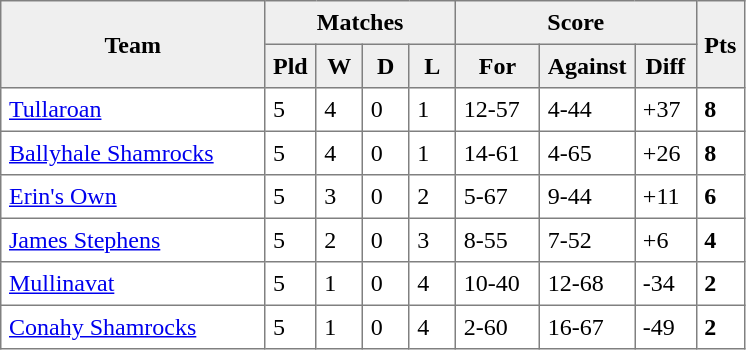<table style=border-collapse:collapse border=1 cellspacing=0 cellpadding=5>
<tr align=center bgcolor=#efefef>
<th rowspan=2 width=165>Team</th>
<th colspan=4>Matches</th>
<th colspan=3>Score</th>
<th rowspan=2width=20>Pts</th>
</tr>
<tr align=center bgcolor=#efefef>
<th width=20>Pld</th>
<th width=20>W</th>
<th width=20>D</th>
<th width=20>L</th>
<th width=45>For</th>
<th width=45>Against</th>
<th width=30>Diff</th>
</tr>
<tr>
<td style="text-align:left;"> <a href='#'>Tullaroan</a></td>
<td>5</td>
<td>4</td>
<td>0</td>
<td>1</td>
<td>12-57</td>
<td>4-44</td>
<td>+37</td>
<td><strong>8</strong></td>
</tr>
<tr>
<td style="text-align:left;"> <a href='#'>Ballyhale Shamrocks</a></td>
<td>5</td>
<td>4</td>
<td>0</td>
<td>1</td>
<td>14-61</td>
<td>4-65</td>
<td>+26</td>
<td><strong>8</strong></td>
</tr>
<tr>
<td style="text-align:left;"> <a href='#'>Erin's Own</a></td>
<td>5</td>
<td>3</td>
<td>0</td>
<td>2</td>
<td>5-67</td>
<td>9-44</td>
<td>+11</td>
<td><strong>6</strong></td>
</tr>
<tr>
<td style="text-align:left;"> <a href='#'>James Stephens</a></td>
<td>5</td>
<td>2</td>
<td>0</td>
<td>3</td>
<td>8-55</td>
<td>7-52</td>
<td>+6</td>
<td><strong>4</strong></td>
</tr>
<tr>
<td style="text-align:left;"> <a href='#'>Mullinavat</a></td>
<td>5</td>
<td>1</td>
<td>0</td>
<td>4</td>
<td>10-40</td>
<td>12-68</td>
<td>-34</td>
<td><strong>2</strong></td>
</tr>
<tr>
<td style="text-align:left;"> <a href='#'>Conahy Shamrocks</a></td>
<td>5</td>
<td>1</td>
<td>0</td>
<td>4</td>
<td>2-60</td>
<td>16-67</td>
<td>-49</td>
<td><strong>2</strong></td>
</tr>
</table>
